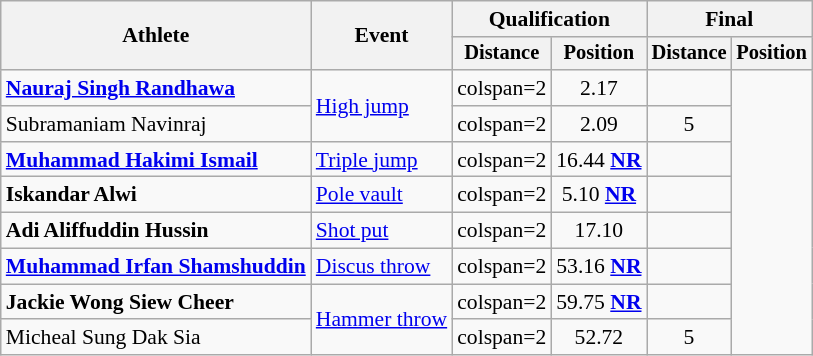<table class=wikitable style="font-size:90%">
<tr>
<th rowspan="2">Athlete</th>
<th rowspan="2">Event</th>
<th colspan="2">Qualification</th>
<th colspan="2">Final</th>
</tr>
<tr style="font-size:95%">
<th>Distance</th>
<th>Position</th>
<th>Distance</th>
<th>Position</th>
</tr>
<tr align=center>
<td align=left><strong><a href='#'>Nauraj Singh Randhawa</a></strong></td>
<td align=left rowspan=2><a href='#'>High jump</a></td>
<td>colspan=2 </td>
<td>2.17</td>
<td></td>
</tr>
<tr align=center>
<td align=left>Subramaniam Navinraj</td>
<td>colspan=2 </td>
<td>2.09</td>
<td>5</td>
</tr>
<tr align=center>
<td align=left><strong><a href='#'>Muhammad Hakimi Ismail</a></strong></td>
<td align=left><a href='#'>Triple jump</a></td>
<td>colspan=2 </td>
<td>16.44 <strong><a href='#'>NR</a></strong></td>
<td></td>
</tr>
<tr align=center>
<td align=left><strong>Iskandar Alwi</strong></td>
<td align=left><a href='#'>Pole vault</a></td>
<td>colspan=2 </td>
<td>5.10 <strong><a href='#'>NR</a></strong></td>
<td></td>
</tr>
<tr align=center>
<td align=left><strong>Adi Aliffuddin Hussin</strong></td>
<td align=left><a href='#'>Shot put</a></td>
<td>colspan=2 </td>
<td>17.10</td>
<td></td>
</tr>
<tr align=center>
<td align=left><strong><a href='#'>Muhammad Irfan Shamshuddin</a></strong></td>
<td align=left><a href='#'>Discus throw</a></td>
<td>colspan=2 </td>
<td>53.16 <strong><a href='#'>NR</a></strong></td>
<td></td>
</tr>
<tr align=center>
<td align=left><strong>Jackie Wong Siew Cheer</strong></td>
<td align=left rowspan=2><a href='#'>Hammer throw</a></td>
<td>colspan=2 </td>
<td>59.75 <strong><a href='#'>NR</a></strong></td>
<td></td>
</tr>
<tr align=center>
<td align=left>Micheal Sung Dak Sia</td>
<td>colspan=2 </td>
<td>52.72</td>
<td>5</td>
</tr>
</table>
